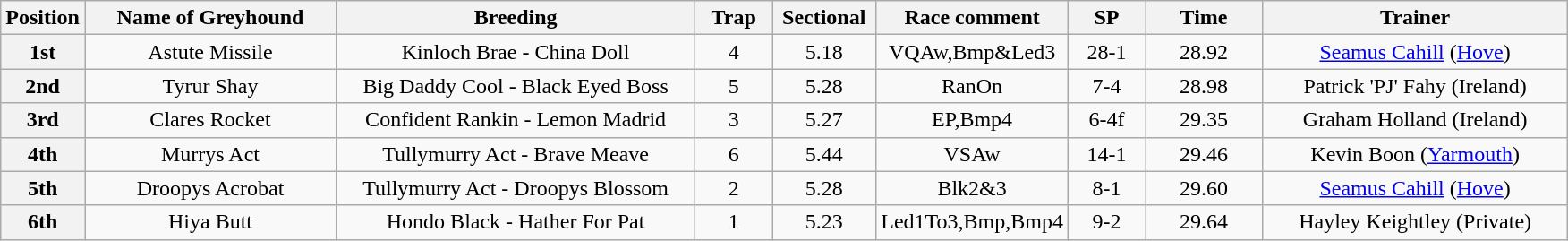<table class="wikitable" style="text-align: center">
<tr>
<th width=50>Position</th>
<th width=180>Name of Greyhound</th>
<th width=260>Breeding</th>
<th width=50>Trap</th>
<th width=70>Sectional</th>
<th width=70>Race comment</th>
<th width=50>SP</th>
<th width=80>Time</th>
<th width=220>Trainer</th>
</tr>
<tr>
<th>1st</th>
<td>Astute Missile</td>
<td>Kinloch Brae - China Doll</td>
<td>4</td>
<td>5.18</td>
<td>VQAw,Bmp&Led3</td>
<td>28-1</td>
<td>28.92</td>
<td><a href='#'>Seamus Cahill</a> (<a href='#'>Hove</a>)</td>
</tr>
<tr>
<th>2nd</th>
<td>Tyrur Shay</td>
<td>Big Daddy Cool - Black Eyed Boss</td>
<td>5</td>
<td>5.28</td>
<td>RanOn</td>
<td>7-4</td>
<td>28.98</td>
<td>Patrick 'PJ' Fahy (Ireland)</td>
</tr>
<tr>
<th>3rd</th>
<td>Clares Rocket</td>
<td>Confident Rankin - Lemon Madrid</td>
<td>3</td>
<td>5.27</td>
<td>EP,Bmp4</td>
<td>6-4f</td>
<td>29.35</td>
<td>Graham Holland (Ireland)</td>
</tr>
<tr>
<th>4th</th>
<td>Murrys Act</td>
<td>Tullymurry Act - Brave Meave</td>
<td>6</td>
<td>5.44</td>
<td>VSAw</td>
<td>14-1</td>
<td>29.46</td>
<td>Kevin Boon (<a href='#'>Yarmouth</a>)</td>
</tr>
<tr>
<th>5th</th>
<td>Droopys Acrobat</td>
<td>Tullymurry Act - Droopys Blossom</td>
<td>2</td>
<td>5.28</td>
<td>Blk2&3</td>
<td>8-1</td>
<td>29.60</td>
<td><a href='#'>Seamus Cahill</a> (<a href='#'>Hove</a>)</td>
</tr>
<tr>
<th>6th</th>
<td>Hiya Butt</td>
<td>Hondo Black - Hather For Pat</td>
<td>1</td>
<td>5.23</td>
<td>Led1To3,Bmp,Bmp4</td>
<td>9-2</td>
<td>29.64</td>
<td>Hayley Keightley (Private)</td>
</tr>
</table>
